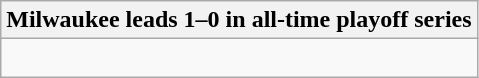<table class="wikitable collapsible collapsed">
<tr>
<th>Milwaukee leads 1–0 in all-time playoff series</th>
</tr>
<tr>
<td><br></td>
</tr>
</table>
